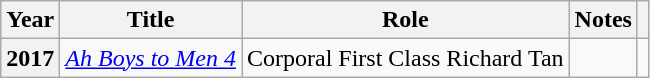<table class="wikitable sortable plainrowheaders">
<tr>
<th scope="col">Year</th>
<th scope="col">Title</th>
<th scope="col">Role</th>
<th scope="col" class="unsortable">Notes</th>
<th scope="col" class="unsortable"></th>
</tr>
<tr>
<th scope="row">2017</th>
<td><em><a href='#'>Ah Boys to Men 4</a></em></td>
<td>Corporal First Class Richard Tan</td>
<td></td>
<td></td>
</tr>
</table>
